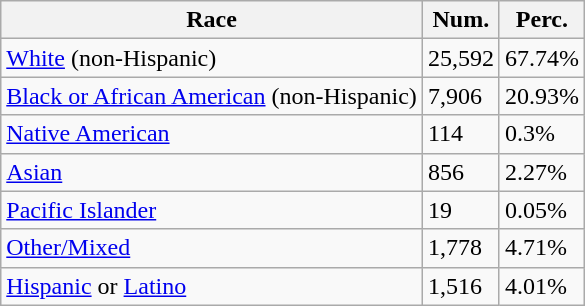<table class="wikitable">
<tr>
<th>Race</th>
<th>Num.</th>
<th>Perc.</th>
</tr>
<tr>
<td><a href='#'>White</a> (non-Hispanic)</td>
<td>25,592</td>
<td>67.74%</td>
</tr>
<tr>
<td><a href='#'>Black or African American</a> (non-Hispanic)</td>
<td>7,906</td>
<td>20.93%</td>
</tr>
<tr>
<td><a href='#'>Native American</a></td>
<td>114</td>
<td>0.3%</td>
</tr>
<tr>
<td><a href='#'>Asian</a></td>
<td>856</td>
<td>2.27%</td>
</tr>
<tr>
<td><a href='#'>Pacific Islander</a></td>
<td>19</td>
<td>0.05%</td>
</tr>
<tr>
<td><a href='#'>Other/Mixed</a></td>
<td>1,778</td>
<td>4.71%</td>
</tr>
<tr>
<td><a href='#'>Hispanic</a> or <a href='#'>Latino</a></td>
<td>1,516</td>
<td>4.01%</td>
</tr>
</table>
